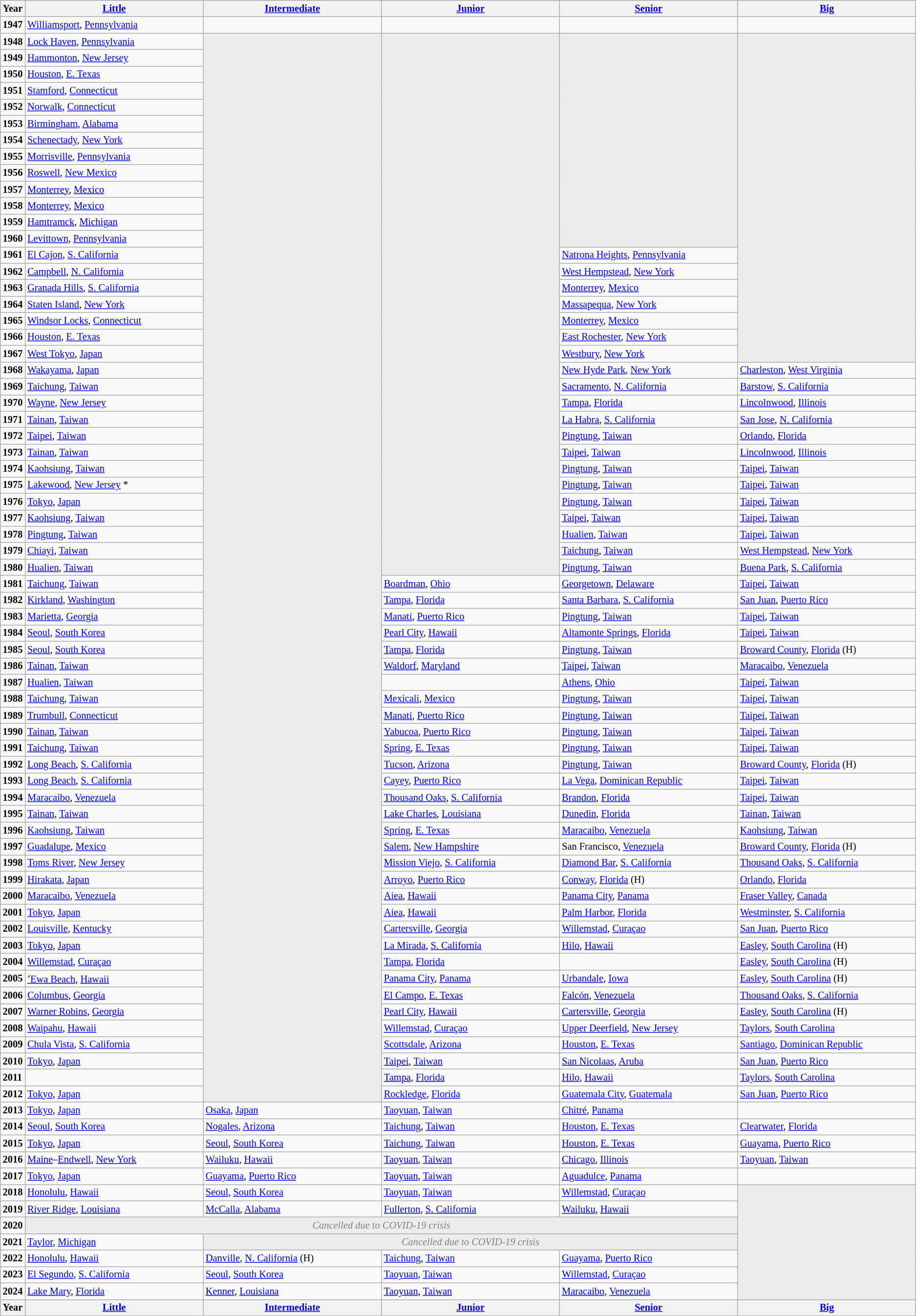<table class="wikitable" style="font-size: 85%">
<tr>
<th>Year</th>
<th style="width:20%;"><a href='#'>Little</a></th>
<th style="width:20%;"><a href='#'>Intermediate</a></th>
<th style="width:20%;"><a href='#'>Junior</a></th>
<th style="width:20%;"><a href='#'>Senior</a></th>
<th style="width:20%;"><a href='#'>Big</a></th>
</tr>
<tr>
<td "><strong>1947</strong></td>
<td> <a href='#'>Williamsport</a>, <a href='#'>Pennsylvania</a></td>
<td></td>
<td></td>
<td></td>
<td></td>
</tr>
<tr>
<td><strong>1948</strong></td>
<td> <a href='#'>Lock Haven</a>, <a href='#'>Pennsylvania</a></td>
<td style="background:#ececec; color:gray; text-align:center;" class="table-na" rowspan=65></td>
<td style="background:#ececec; color:gray; text-align:center;" class="table-na" rowspan=33></td>
<td style="background:#ececec; color:gray; text-align:center;" class="table-na" rowspan=13></td>
<td style="background:#ececec; color:gray; text-align:center;" class="table-na" rowspan=20></td>
</tr>
<tr>
<td><strong>1949</strong></td>
<td> <a href='#'>Hammonton</a>, <a href='#'>New Jersey</a></td>
</tr>
<tr>
<td><strong>1950</strong></td>
<td> <a href='#'>Houston</a>, <a href='#'>E. Texas</a></td>
</tr>
<tr>
<td><strong>1951</strong></td>
<td> <a href='#'>Stamford</a>, <a href='#'>Connecticut</a></td>
</tr>
<tr>
<td><strong>1952</strong></td>
<td> <a href='#'>Norwalk</a>, <a href='#'>Connecticut</a></td>
</tr>
<tr>
<td><strong>1953</strong></td>
<td> <a href='#'>Birmingham</a>, <a href='#'>Alabama</a></td>
</tr>
<tr>
<td><strong>1954</strong></td>
<td> <a href='#'>Schenectady</a>, <a href='#'>New York</a></td>
</tr>
<tr>
<td><strong>1955</strong></td>
<td> <a href='#'>Morrisville</a>, <a href='#'>Pennsylvania</a></td>
</tr>
<tr>
<td><strong>1956</strong></td>
<td> <a href='#'>Roswell</a>, <a href='#'>New Mexico</a></td>
</tr>
<tr>
<td><strong>1957</strong></td>
<td> <a href='#'>Monterrey</a>, <a href='#'>Mexico</a></td>
</tr>
<tr>
<td><strong>1958</strong></td>
<td> <a href='#'>Monterrey</a>, <a href='#'>Mexico</a></td>
</tr>
<tr>
<td><strong>1959</strong></td>
<td> <a href='#'>Hamtramck</a>, <a href='#'>Michigan</a></td>
</tr>
<tr>
<td><strong>1960</strong></td>
<td> <a href='#'>Levittown</a>, <a href='#'>Pennsylvania</a></td>
</tr>
<tr>
<td><strong>1961</strong></td>
<td> <a href='#'>El Cajon</a>, <a href='#'>S. California</a></td>
<td> <a href='#'>Natrona Heights</a>, <a href='#'>Pennsylvania</a></td>
</tr>
<tr>
<td><strong>1962</strong></td>
<td> <a href='#'>Campbell</a>, <a href='#'>N. California</a></td>
<td> <a href='#'>West Hempstead</a>, <a href='#'>New York</a></td>
</tr>
<tr>
<td><strong>1963</strong></td>
<td> <a href='#'>Granada Hills</a>, <a href='#'>S. California</a></td>
<td> <a href='#'>Monterrey</a>, <a href='#'>Mexico</a></td>
</tr>
<tr>
<td><strong>1964</strong></td>
<td> <a href='#'>Staten Island</a>, <a href='#'>New York</a></td>
<td> <a href='#'>Massapequa</a>, <a href='#'>New York</a></td>
</tr>
<tr>
<td><strong>1965</strong></td>
<td> <a href='#'>Windsor Locks</a>, <a href='#'>Connecticut</a></td>
<td> <a href='#'>Monterrey</a>, <a href='#'>Mexico</a></td>
</tr>
<tr>
<td><strong>1966</strong></td>
<td> <a href='#'>Houston</a>, <a href='#'>E. Texas</a></td>
<td> <a href='#'>East Rochester</a>, <a href='#'>New York</a></td>
</tr>
<tr>
<td><strong>1967</strong></td>
<td> <a href='#'>West Tokyo</a>, <a href='#'>Japan</a></td>
<td> <a href='#'>Westbury</a>, <a href='#'>New York</a></td>
</tr>
<tr>
<td><strong>1968</strong></td>
<td> <a href='#'>Wakayama</a>, <a href='#'>Japan</a></td>
<td> <a href='#'>New Hyde Park</a>, <a href='#'>New York</a></td>
<td> <a href='#'>Charleston</a>, <a href='#'>West Virginia</a></td>
</tr>
<tr>
<td><strong>1969</strong></td>
<td> <a href='#'>Taichung</a>, <a href='#'>Taiwan</a></td>
<td> <a href='#'>Sacramento</a>, <a href='#'>N. California</a></td>
<td> <a href='#'>Barstow</a>, <a href='#'>S. California</a></td>
</tr>
<tr>
<td><strong>1970</strong></td>
<td> <a href='#'>Wayne</a>, <a href='#'>New Jersey</a></td>
<td> <a href='#'>Tampa</a>, <a href='#'>Florida</a></td>
<td> <a href='#'>Lincolnwood</a>, <a href='#'>Illinois</a></td>
</tr>
<tr>
<td><strong>1971</strong></td>
<td> <a href='#'>Tainan</a>, <a href='#'>Taiwan</a></td>
<td> <a href='#'>La Habra</a>, <a href='#'>S. California</a></td>
<td> <a href='#'>San Jose</a>, <a href='#'>N. California</a></td>
</tr>
<tr>
<td><strong>1972</strong></td>
<td> <a href='#'>Taipei</a>, <a href='#'>Taiwan</a></td>
<td> <a href='#'>Pingtung</a>, <a href='#'>Taiwan</a></td>
<td> <a href='#'>Orlando</a>, <a href='#'>Florida</a></td>
</tr>
<tr>
<td><strong>1973</strong></td>
<td> <a href='#'>Tainan</a>, <a href='#'>Taiwan</a></td>
<td> <a href='#'>Taipei</a>, <a href='#'>Taiwan</a></td>
<td> <a href='#'>Lincolnwood</a>, <a href='#'>Illinois</a></td>
</tr>
<tr>
<td><strong>1974</strong></td>
<td> <a href='#'>Kaohsiung</a>, <a href='#'>Taiwan</a></td>
<td> <a href='#'>Pingtung</a>, <a href='#'>Taiwan</a></td>
<td> <a href='#'>Taipei</a>, <a href='#'>Taiwan</a></td>
</tr>
<tr>
<td><strong>1975</strong></td>
<td> <a href='#'>Lakewood</a>, <a href='#'>New Jersey</a> *</td>
<td> <a href='#'>Pingtung</a>, <a href='#'>Taiwan</a></td>
<td> <a href='#'>Taipei</a>, <a href='#'>Taiwan</a></td>
</tr>
<tr>
<td><strong>1976</strong></td>
<td> <a href='#'>Tokyo</a>, <a href='#'>Japan</a></td>
<td> <a href='#'>Pingtung</a>, <a href='#'>Taiwan</a></td>
<td> <a href='#'>Taipei</a>, <a href='#'>Taiwan</a></td>
</tr>
<tr>
<td><strong>1977</strong></td>
<td> <a href='#'>Kaohsiung</a>, <a href='#'>Taiwan</a></td>
<td> <a href='#'>Taipei</a>, <a href='#'>Taiwan</a></td>
<td> <a href='#'>Taipei</a>, <a href='#'>Taiwan</a></td>
</tr>
<tr>
<td><strong>1978</strong></td>
<td> <a href='#'>Pingtung</a>, <a href='#'>Taiwan</a></td>
<td> <a href='#'>Hualien</a>, <a href='#'>Taiwan</a></td>
<td> <a href='#'>Taipei</a>, <a href='#'>Taiwan</a></td>
</tr>
<tr>
<td><strong>1979</strong></td>
<td> <a href='#'>Chiayi</a>, <a href='#'>Taiwan</a></td>
<td> <a href='#'>Taichung</a>, <a href='#'>Taiwan</a></td>
<td> <a href='#'>West Hempstead</a>, <a href='#'>New York</a></td>
</tr>
<tr>
<td><strong>1980</strong></td>
<td> <a href='#'>Hualien</a>, <a href='#'>Taiwan</a></td>
<td> <a href='#'>Pingtung</a>, <a href='#'>Taiwan</a></td>
<td> <a href='#'>Buena Park</a>, <a href='#'>S. California</a></td>
</tr>
<tr>
<td><strong>1981</strong></td>
<td> <a href='#'>Taichung</a>, <a href='#'>Taiwan</a></td>
<td> <a href='#'>Boardman</a>, <a href='#'>Ohio</a></td>
<td> <a href='#'>Georgetown</a>, <a href='#'>Delaware</a></td>
<td> <a href='#'>Taipei</a>, <a href='#'>Taiwan</a></td>
</tr>
<tr>
<td><strong>1982</strong></td>
<td> <a href='#'>Kirkland</a>, <a href='#'>Washington</a></td>
<td> <a href='#'>Tampa</a>, <a href='#'>Florida</a></td>
<td> <a href='#'>Santa Barbara</a>, <a href='#'>S. California</a></td>
<td> <a href='#'>San Juan</a>, <a href='#'>Puerto Rico</a></td>
</tr>
<tr>
<td><strong>1983</strong></td>
<td> <a href='#'>Marietta</a>, <a href='#'>Georgia</a></td>
<td> <a href='#'>Manatí</a>, <a href='#'>Puerto Rico</a></td>
<td> <a href='#'>Pingtung</a>, <a href='#'>Taiwan</a></td>
<td> <a href='#'>Taipei</a>, <a href='#'>Taiwan</a></td>
</tr>
<tr>
<td><strong>1984</strong></td>
<td> <a href='#'>Seoul</a>, <a href='#'>South Korea</a></td>
<td> <a href='#'>Pearl City</a>, <a href='#'>Hawaii</a></td>
<td> <a href='#'>Altamonte Springs</a>, <a href='#'>Florida</a></td>
<td> <a href='#'>Taipei</a>, <a href='#'>Taiwan</a></td>
</tr>
<tr>
<td><strong>1985</strong></td>
<td> <a href='#'>Seoul</a>, <a href='#'>South Korea</a></td>
<td> <a href='#'>Tampa</a>, <a href='#'>Florida</a></td>
<td> <a href='#'>Pingtung</a>, <a href='#'>Taiwan</a></td>
<td> <a href='#'>Broward County</a>, <a href='#'>Florida</a> (H)</td>
</tr>
<tr>
<td><strong>1986</strong></td>
<td> <a href='#'>Tainan</a>, <a href='#'>Taiwan</a></td>
<td> <a href='#'>Waldorf</a>, <a href='#'>Maryland</a></td>
<td> <a href='#'>Taipei</a>, <a href='#'>Taiwan</a></td>
<td> <a href='#'>Maracaibo</a>, <a href='#'>Venezuela</a></td>
</tr>
<tr>
<td><strong>1987</strong></td>
<td> <a href='#'>Hualien</a>, <a href='#'>Taiwan</a></td>
<td></td>
<td> <a href='#'>Athens</a>, <a href='#'>Ohio</a></td>
<td> <a href='#'>Taipei</a>, <a href='#'>Taiwan</a></td>
</tr>
<tr>
<td><strong>1988</strong></td>
<td> <a href='#'>Taichung</a>, <a href='#'>Taiwan</a></td>
<td> <a href='#'>Mexicali</a>, <a href='#'>Mexico</a></td>
<td> <a href='#'>Pingtung</a>, <a href='#'>Taiwan</a></td>
<td> <a href='#'>Taipei</a>, <a href='#'>Taiwan</a></td>
</tr>
<tr>
<td><strong>1989</strong></td>
<td> <a href='#'>Trumbull</a>, <a href='#'>Connecticut</a></td>
<td> <a href='#'>Manatí</a>, <a href='#'>Puerto Rico</a></td>
<td> <a href='#'>Pingtung</a>, <a href='#'>Taiwan</a></td>
<td> <a href='#'>Taipei</a>, <a href='#'>Taiwan</a></td>
</tr>
<tr>
<td><strong>1990</strong></td>
<td> <a href='#'>Tainan</a>, <a href='#'>Taiwan</a></td>
<td> <a href='#'>Yabucoa</a>, <a href='#'>Puerto Rico</a></td>
<td> <a href='#'>Pingtung</a>, <a href='#'>Taiwan</a></td>
<td> <a href='#'>Taipei</a>, <a href='#'>Taiwan</a></td>
</tr>
<tr>
<td><strong>1991</strong></td>
<td> <a href='#'>Taichung</a>, <a href='#'>Taiwan</a></td>
<td> <a href='#'>Spring</a>, <a href='#'>E. Texas</a></td>
<td> <a href='#'>Pingtung</a>, <a href='#'>Taiwan</a></td>
<td> <a href='#'>Taipei</a>, <a href='#'>Taiwan</a></td>
</tr>
<tr>
<td><strong>1992</strong></td>
<td> <a href='#'>Long Beach</a>, <a href='#'>S. California</a></td>
<td> <a href='#'>Tucson</a>, <a href='#'>Arizona</a></td>
<td> <a href='#'>Pingtung</a>, <a href='#'>Taiwan</a></td>
<td> <a href='#'>Broward County</a>, <a href='#'>Florida</a> (H)</td>
</tr>
<tr>
<td><strong>1993</strong></td>
<td> <a href='#'>Long Beach</a>, <a href='#'>S. California</a></td>
<td> <a href='#'>Cayey</a>, <a href='#'>Puerto Rico</a></td>
<td> <a href='#'>La Vega</a>, <a href='#'>Dominican Republic</a></td>
<td> <a href='#'>Taipei</a>, <a href='#'>Taiwan</a></td>
</tr>
<tr>
<td><strong>1994</strong></td>
<td> <a href='#'>Maracaibo</a>, <a href='#'>Venezuela</a></td>
<td> <a href='#'>Thousand Oaks</a>, <a href='#'>S. California</a></td>
<td> <a href='#'>Brandon</a>, <a href='#'>Florida</a></td>
<td> <a href='#'>Taipei</a>, <a href='#'>Taiwan</a></td>
</tr>
<tr>
<td><strong>1995</strong></td>
<td> <a href='#'>Tainan</a>, <a href='#'>Taiwan</a></td>
<td> <a href='#'>Lake Charles</a>, <a href='#'>Louisiana</a></td>
<td> <a href='#'>Dunedin</a>, <a href='#'>Florida</a></td>
<td> <a href='#'>Tainan</a>, <a href='#'>Taiwan</a></td>
</tr>
<tr>
<td><strong>1996</strong></td>
<td> <a href='#'>Kaohsiung</a>, <a href='#'>Taiwan</a></td>
<td> <a href='#'>Spring</a>, <a href='#'>E. Texas</a></td>
<td> <a href='#'>Maracaibo</a>, <a href='#'>Venezuela</a></td>
<td> <a href='#'>Kaohsiung</a>, <a href='#'>Taiwan</a></td>
</tr>
<tr>
<td><strong>1997</strong></td>
<td> <a href='#'>Guadalupe</a>, <a href='#'>Mexico</a></td>
<td> <a href='#'>Salem</a>, <a href='#'>New Hampshire</a></td>
<td> San Francisco, <a href='#'>Venezuela</a></td>
<td> <a href='#'>Broward County</a>, <a href='#'>Florida</a> (H)</td>
</tr>
<tr>
<td><strong>1998</strong></td>
<td> <a href='#'>Toms River</a>, <a href='#'>New Jersey</a></td>
<td> <a href='#'>Mission Viejo</a>, <a href='#'>S. California</a></td>
<td> <a href='#'>Diamond Bar</a>, <a href='#'>S. California</a></td>
<td> <a href='#'>Thousand Oaks</a>, <a href='#'>S. California</a></td>
</tr>
<tr>
<td><strong>1999</strong></td>
<td> <a href='#'>Hirakata</a>, <a href='#'>Japan</a></td>
<td> <a href='#'>Arroyo</a>, <a href='#'>Puerto Rico</a></td>
<td> <a href='#'>Conway</a>, <a href='#'>Florida</a> (H)</td>
<td> <a href='#'>Orlando</a>, <a href='#'>Florida</a></td>
</tr>
<tr>
<td><strong>2000</strong></td>
<td> <a href='#'>Maracaibo</a>, <a href='#'>Venezuela</a></td>
<td> <a href='#'>Aiea</a>, <a href='#'>Hawaii</a></td>
<td> <a href='#'>Panama City</a>, <a href='#'>Panama</a></td>
<td> <a href='#'>Fraser Valley</a>, <a href='#'>Canada</a></td>
</tr>
<tr>
<td><strong>2001</strong></td>
<td> <a href='#'>Tokyo</a>, <a href='#'>Japan</a></td>
<td> <a href='#'>Aiea</a>, <a href='#'>Hawaii</a></td>
<td> <a href='#'>Palm Harbor</a>, <a href='#'>Florida</a></td>
<td> <a href='#'>Westminster</a>, <a href='#'>S. California</a></td>
</tr>
<tr>
<td><strong>2002</strong></td>
<td> <a href='#'>Louisville</a>, <a href='#'>Kentucky</a></td>
<td> <a href='#'>Cartersville</a>, <a href='#'>Georgia</a></td>
<td> <a href='#'>Willemstad</a>, <a href='#'>Curaçao</a></td>
<td> <a href='#'>San Juan</a>, <a href='#'>Puerto Rico</a></td>
</tr>
<tr>
<td><strong>2003</strong></td>
<td> <a href='#'>Tokyo</a>, <a href='#'>Japan</a></td>
<td> <a href='#'>La Mirada</a>, <a href='#'>S. California</a></td>
<td> <a href='#'>Hilo</a>, <a href='#'>Hawaii</a></td>
<td> <a href='#'>Easley</a>, <a href='#'>South Carolina</a> (H)</td>
</tr>
<tr>
<td><strong>2004</strong></td>
<td> <a href='#'>Willemstad</a>, <a href='#'>Curaçao</a></td>
<td> <a href='#'>Tampa</a>, <a href='#'>Florida</a></td>
<td></td>
<td> <a href='#'>Easley</a>, <a href='#'>South Carolina</a> (H)</td>
</tr>
<tr>
<td><strong>2005</strong></td>
<td> <a href='#'>ʻEwa Beach</a>, <a href='#'>Hawaii</a></td>
<td> <a href='#'>Panama City</a>, <a href='#'>Panama</a></td>
<td> <a href='#'>Urbandale</a>, <a href='#'>Iowa</a></td>
<td> <a href='#'>Easley</a>, <a href='#'>South Carolina</a> (H)</td>
</tr>
<tr>
<td><strong>2006</strong></td>
<td> <a href='#'>Columbus</a>, <a href='#'>Georgia</a></td>
<td> <a href='#'>El Campo</a>, <a href='#'>E. Texas</a></td>
<td> <a href='#'>Falcón</a>, <a href='#'>Venezuela</a></td>
<td> <a href='#'>Thousand Oaks</a>, <a href='#'>S. California</a></td>
</tr>
<tr>
<td><strong>2007</strong></td>
<td> <a href='#'>Warner Robins</a>, <a href='#'>Georgia</a></td>
<td> <a href='#'>Pearl City</a>, <a href='#'>Hawaii</a></td>
<td> <a href='#'>Cartersville</a>, <a href='#'>Georgia</a></td>
<td> <a href='#'>Easley</a>, <a href='#'>South Carolina</a> (H)</td>
</tr>
<tr>
<td><strong>2008</strong></td>
<td> <a href='#'>Waipahu</a>, <a href='#'>Hawaii</a></td>
<td> <a href='#'>Willemstad</a>, <a href='#'>Curaçao</a></td>
<td> <a href='#'>Upper Deerfield</a>, <a href='#'>New Jersey</a></td>
<td> <a href='#'>Taylors</a>, <a href='#'>South Carolina</a></td>
</tr>
<tr>
<td><strong>2009</strong></td>
<td> <a href='#'>Chula Vista</a>, <a href='#'>S. California</a></td>
<td> <a href='#'>Scottsdale</a>, <a href='#'>Arizona</a></td>
<td> <a href='#'>Houston</a>, <a href='#'>E. Texas</a></td>
<td> <a href='#'>Santiago</a>, <a href='#'>Dominican Republic</a></td>
</tr>
<tr>
<td><strong>2010</strong></td>
<td> <a href='#'>Tokyo</a>, <a href='#'>Japan</a></td>
<td> <a href='#'>Taipei</a>, <a href='#'>Taiwan</a></td>
<td> <a href='#'>San Nicolaas</a>, <a href='#'>Aruba</a></td>
<td> <a href='#'>San Juan</a>, <a href='#'>Puerto Rico</a></td>
</tr>
<tr>
<td><strong>2011</strong></td>
<td></td>
<td> <a href='#'>Tampa</a>, <a href='#'>Florida</a></td>
<td> <a href='#'>Hilo</a>, <a href='#'>Hawaii</a></td>
<td> <a href='#'>Taylors</a>, <a href='#'>South Carolina</a></td>
</tr>
<tr>
<td><strong>2012</strong></td>
<td> <a href='#'>Tokyo</a>, <a href='#'>Japan</a></td>
<td> <a href='#'>Rockledge</a>, <a href='#'>Florida</a></td>
<td> <a href='#'>Guatemala City</a>, <a href='#'>Guatemala</a></td>
<td> <a href='#'>San Juan</a>, <a href='#'>Puerto Rico</a></td>
</tr>
<tr>
<td><strong>2013</strong></td>
<td> <a href='#'>Tokyo</a>, <a href='#'>Japan</a></td>
<td> <a href='#'>Osaka</a>, <a href='#'>Japan</a></td>
<td> <a href='#'>Taoyuan</a>, <a href='#'>Taiwan</a></td>
<td> <a href='#'>Chitré</a>, <a href='#'>Panama</a></td>
<td></td>
</tr>
<tr>
<td><strong>2014</strong></td>
<td> <a href='#'>Seoul</a>, <a href='#'>South Korea</a></td>
<td> <a href='#'>Nogales</a>, <a href='#'>Arizona</a></td>
<td> <a href='#'>Taichung</a>, <a href='#'>Taiwan</a></td>
<td> <a href='#'>Houston</a>, <a href='#'>E. Texas</a></td>
<td> <a href='#'>Clearwater</a>, <a href='#'>Florida</a></td>
</tr>
<tr>
<td><strong>2015</strong></td>
<td> <a href='#'>Tokyo</a>, <a href='#'>Japan</a></td>
<td> <a href='#'>Seoul</a>, <a href='#'>South Korea</a></td>
<td> <a href='#'>Taichung</a>, <a href='#'>Taiwan</a></td>
<td> <a href='#'>Houston</a>, <a href='#'>E. Texas</a></td>
<td> <a href='#'>Guayama</a>, <a href='#'>Puerto Rico</a></td>
</tr>
<tr>
<td><strong>2016</strong></td>
<td> <a href='#'>Maine</a>–<a href='#'>Endwell</a>, <a href='#'>New York</a></td>
<td> <a href='#'>Wailuku</a>, <a href='#'>Hawaii</a></td>
<td> <a href='#'>Taoyuan</a>, <a href='#'>Taiwan</a></td>
<td> <a href='#'>Chicago</a>, <a href='#'>Illinois</a></td>
<td> <a href='#'>Taoyuan</a>, <a href='#'>Taiwan</a></td>
</tr>
<tr>
<td><strong>2017</strong></td>
<td> <a href='#'>Tokyo</a>, <a href='#'>Japan</a></td>
<td> <a href='#'>Guayama</a>, <a href='#'>Puerto Rico</a></td>
<td> <a href='#'>Taoyuan</a>, <a href='#'>Taiwan</a></td>
<td> <a href='#'>Aguadulce</a>, <a href='#'>Panama</a></td>
<td></td>
</tr>
<tr>
<td><strong>2018</strong></td>
<td> <a href='#'>Honolulu</a>, <a href='#'>Hawaii</a></td>
<td> <a href='#'>Seoul</a>, <a href='#'>South Korea</a></td>
<td> <a href='#'>Taoyuan</a>, <a href='#'>Taiwan</a></td>
<td> <a href='#'>Willemstad</a>, <a href='#'>Curaçao</a></td>
<td style="background:#ececec; color:gray; text-align:center;" class="table-na" rowspan=7></td>
</tr>
<tr>
<td><strong>2019</strong></td>
<td> <a href='#'>River Ridge</a>, <a href='#'>Louisiana</a></td>
<td> <a href='#'>McCalla</a>, <a href='#'>Alabama</a></td>
<td> <a href='#'>Fullerton</a>, <a href='#'>S. California</a></td>
<td> <a href='#'>Wailuku</a>, <a href='#'>Hawaii</a></td>
</tr>
<tr>
<td><strong>2020</strong></td>
<td colspan=4 style="background:#ececec; color:gray; text-align:center;"><em>Cancelled due to COVID-19 crisis</em> </td>
</tr>
<tr>
<td><strong>2021</strong></td>
<td> <a href='#'>Taylor</a>, <a href='#'>Michigan</a></td>
<td colspan=3 style="background:#ececec; color:gray; text-align:center;"><em>Cancelled due to COVID-19 crisis</em> </td>
</tr>
<tr>
<td><strong>2022</strong></td>
<td> <a href='#'>Honolulu</a>, <a href='#'>Hawaii</a></td>
<td> <a href='#'>Danville</a>, <a href='#'>N. California</a> (H)</td>
<td> <a href='#'>Taichung</a>, <a href='#'>Taiwan</a></td>
<td> <a href='#'>Guayama</a>, <a href='#'>Puerto Rico</a></td>
</tr>
<tr>
<td><strong>2023</strong></td>
<td> <a href='#'>El Segundo</a>, <a href='#'>S. California</a></td>
<td> <a href='#'>Seoul</a>, <a href='#'>South Korea</a></td>
<td> <a href='#'>Taoyuan</a>, <a href='#'>Taiwan</a></td>
<td> <a href='#'>Willemstad</a>, <a href='#'>Curaçao</a></td>
</tr>
<tr>
<td><strong>2024</strong></td>
<td> <a href='#'>Lake Mary</a>, <a href='#'>Florida</a></td>
<td> <a href='#'>Kenner</a>, <a href='#'>Louisiana</a></td>
<td> <a href='#'>Taoyuan</a>, <a href='#'>Taiwan</a></td>
<td> <a href='#'>Maracaibo</a>, <a href='#'>Venezuela</a></td>
</tr>
<tr>
<th>Year</th>
<th style="width:20%;"><a href='#'>Little</a></th>
<th style="width:20%;"><a href='#'>Intermediate</a></th>
<th style="width:20%;"><a href='#'>Junior</a></th>
<th style="width:20%;"><a href='#'>Senior</a></th>
<th style="width:20%;"><a href='#'>Big</a></th>
</tr>
</table>
